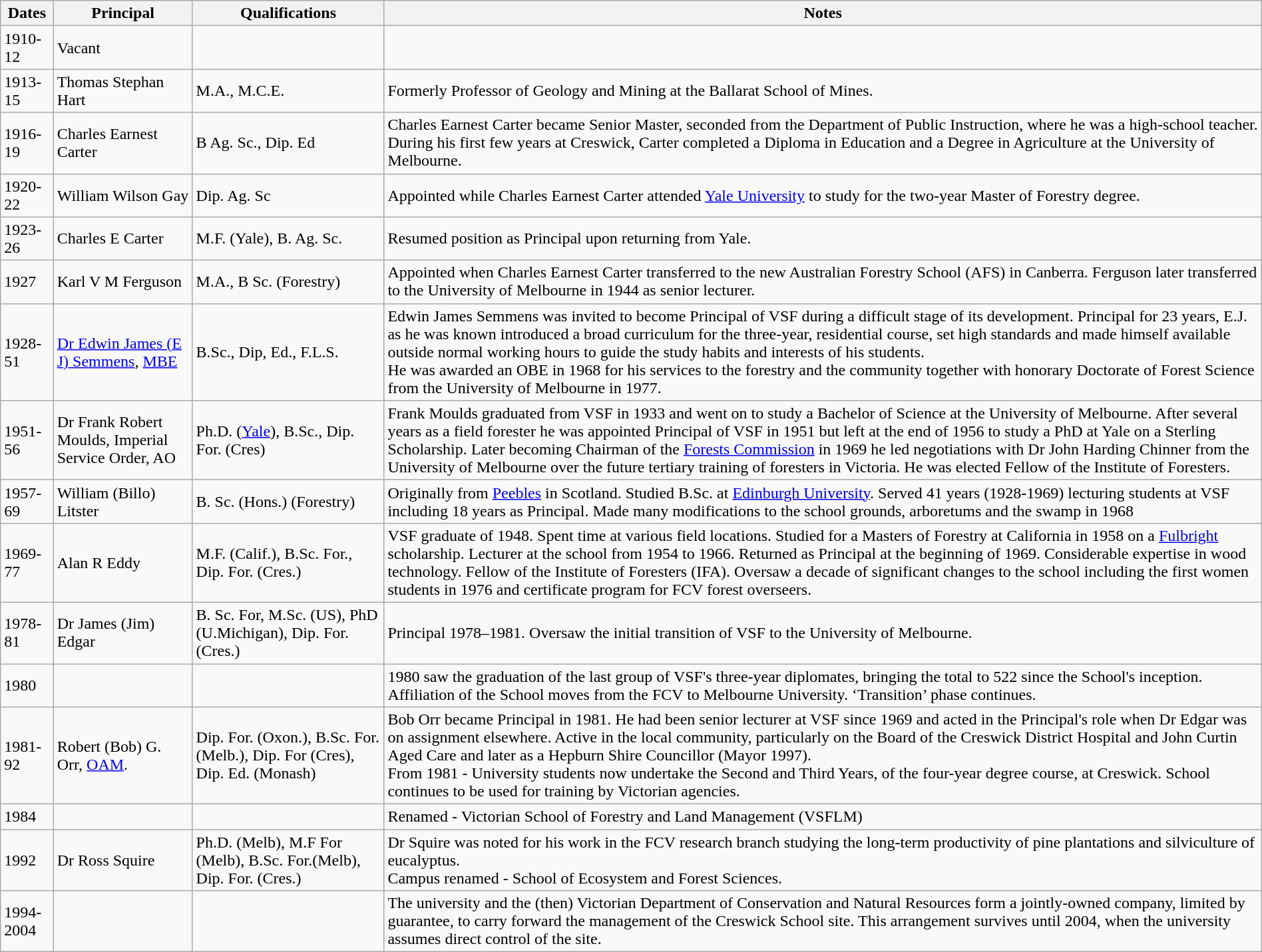<table class="wikitable sortable" style="width:100%">
<tr>
<th style="width:*;" scope="col" data-sort-type="number">Dates</th>
<th style="width:*;" class="unsortable" scope="col">Principal</th>
<th style="width:*;" class="unsortable" scope="col">Qualifications</th>
<th style="width:*;" class="unsortable" scope="col">Notes</th>
</tr>
<tr>
<td ! scope="row">1910-12</td>
<td>Vacant</td>
<td></td>
<td></td>
</tr>
<tr>
<td ! scope="row">1913-15</td>
<td>Thomas Stephan Hart</td>
<td>M.A., M.C.E.</td>
<td>Formerly Professor of Geology and Mining at the Ballarat School of Mines.</td>
</tr>
<tr>
<td ! scope="row">1916-19</td>
<td>Charles Earnest Carter</td>
<td>B Ag. Sc., Dip. Ed</td>
<td>Charles Earnest Carter became Senior Master, seconded from the Department of Public Instruction, where he was a high-school teacher. During his first few years at Creswick, Carter completed a Diploma in Education and a Degree in Agriculture at the University of Melbourne.</td>
</tr>
<tr>
<td ! scope="row">1920-22</td>
<td>William Wilson Gay</td>
<td>Dip. Ag. Sc</td>
<td>Appointed while Charles Earnest Carter attended <a href='#'>Yale University</a> to study for the two-year Master of Forestry degree.</td>
</tr>
<tr>
<td ! scope="row">1923-26</td>
<td>Charles E Carter</td>
<td>M.F. (Yale), B. Ag. Sc.</td>
<td>Resumed position as Principal upon returning from Yale.</td>
</tr>
<tr>
<td ! scope="row">1927</td>
<td>Karl V M Ferguson</td>
<td>M.A., B Sc. (Forestry)</td>
<td>Appointed when Charles Earnest Carter transferred to the new Australian Forestry School (AFS) in Canberra. Ferguson later transferred to the University of Melbourne in 1944 as senior lecturer.</td>
</tr>
<tr>
<td ! scope="row">1928-51</td>
<td><a href='#'>Dr Edwin James (E J) Semmens</a>, <a href='#'>MBE</a></td>
<td>B.Sc., Dip, Ed., F.L.S.</td>
<td>Edwin James Semmens was invited to become Principal of VSF during a difficult stage of its development. Principal for 23 years, E.J. as he was known introduced a broad curriculum for the three-year, residential course, set high standards and made himself available outside normal working hours to guide the study habits and interests of his students.<br>He was awarded an OBE in 1968 for his services to the forestry and the community together with honorary Doctorate of Forest Science from the University of Melbourne in 1977.</td>
</tr>
<tr>
<td ! scope="row">1951-56</td>
<td>Dr Frank Robert Moulds, Imperial Service Order, AO</td>
<td>Ph.D. (<a href='#'>Yale</a>), B.Sc., Dip. For. (Cres)</td>
<td>Frank Moulds graduated from VSF in 1933 and went on to study a Bachelor of Science at the University of Melbourne. After several years as a field forester he was appointed Principal of VSF in 1951 but left at the end of 1956 to study a PhD at Yale on a Sterling Scholarship. Later becoming Chairman of the <a href='#'>Forests Commission</a> in 1969 he led negotiations with Dr John Harding Chinner from the University of Melbourne over the future tertiary training of foresters in Victoria. He was elected Fellow of the Institute of Foresters.</td>
</tr>
<tr>
<td ! scope="row">1957-69</td>
<td>William (Billo) Litster</td>
<td>B. Sc. (Hons.) (Forestry)</td>
<td>Originally from <a href='#'>Peebles</a> in Scotland. Studied B.Sc. at <a href='#'>Edinburgh University</a>. Served 41 years (1928-1969) lecturing students at VSF including 18 years as Principal. Made many modifications to the school grounds, arboretums and the swamp in 1968</td>
</tr>
<tr>
<td ! scope="row">1969-77</td>
<td>Alan R Eddy</td>
<td>M.F. (Calif.), B.Sc. For., Dip. For. (Cres.)</td>
<td>VSF graduate of 1948. Spent time at various field locations. Studied for a Masters of Forestry at California in 1958 on a <a href='#'>Fulbright</a> scholarship. Lecturer at the school from 1954 to 1966. Returned as Principal at the beginning of 1969. Considerable expertise in wood technology. Fellow of the Institute of Foresters (IFA). Oversaw a decade of significant changes to the school including the first women students in 1976 and certificate program for FCV forest overseers.</td>
</tr>
<tr>
<td ! scope="row">1978-81</td>
<td>Dr James (Jim) Edgar</td>
<td>B. Sc. For, M.Sc. (US), PhD (U.Michigan), Dip. For. (Cres.)</td>
<td>Principal 1978–1981. Oversaw the initial transition of VSF to the University of Melbourne.</td>
</tr>
<tr>
<td ! scope="row">1980</td>
<td></td>
<td></td>
<td>1980 saw the graduation of the last group of VSF's three-year diplomates, bringing the total to 522 since the School's inception. Affiliation of the School moves from the FCV to Melbourne University. ‘Transition’ phase continues.</td>
</tr>
<tr>
<td>1981-92</td>
<td>Robert (Bob) G. Orr, <a href='#'>OAM</a>.</td>
<td>Dip. For. (Oxon.), B.Sc. For. (Melb.), Dip. For (Cres), Dip. Ed. (Monash)</td>
<td>Bob Orr became Principal in 1981. He had been senior lecturer at VSF since 1969 and acted in the Principal's role when Dr Edgar was on assignment elsewhere. Active in the local community, particularly on the Board of the Creswick District Hospital and John Curtin Aged Care and later as a Hepburn Shire Councillor (Mayor 1997).<br>From 1981 - University students now undertake the Second and Third Years, of the four-year degree course, at Creswick. School continues to be used for training by Victorian agencies.</td>
</tr>
<tr>
<td>1984</td>
<td></td>
<td></td>
<td>Renamed - Victorian School of Forestry and Land Management (VSFLM)</td>
</tr>
<tr>
<td>1992</td>
<td>Dr Ross Squire</td>
<td>Ph.D. (Melb), M.F For (Melb), B.Sc. For.(Melb), Dip. For. (Cres.)</td>
<td>Dr Squire was noted for his work in the FCV research branch studying the long-term productivity of pine plantations and silviculture of eucalyptus.<br>Campus renamed - School of Ecosystem and Forest Sciences.</td>
</tr>
<tr>
<td>1994-2004</td>
<td></td>
<td></td>
<td>The university and the (then) Victorian Department of Conservation and Natural Resources form a jointly-owned company, limited by guarantee, to carry forward the management of the Creswick School site. This arrangement survives until 2004, when the university assumes direct control of the site.</td>
</tr>
</table>
